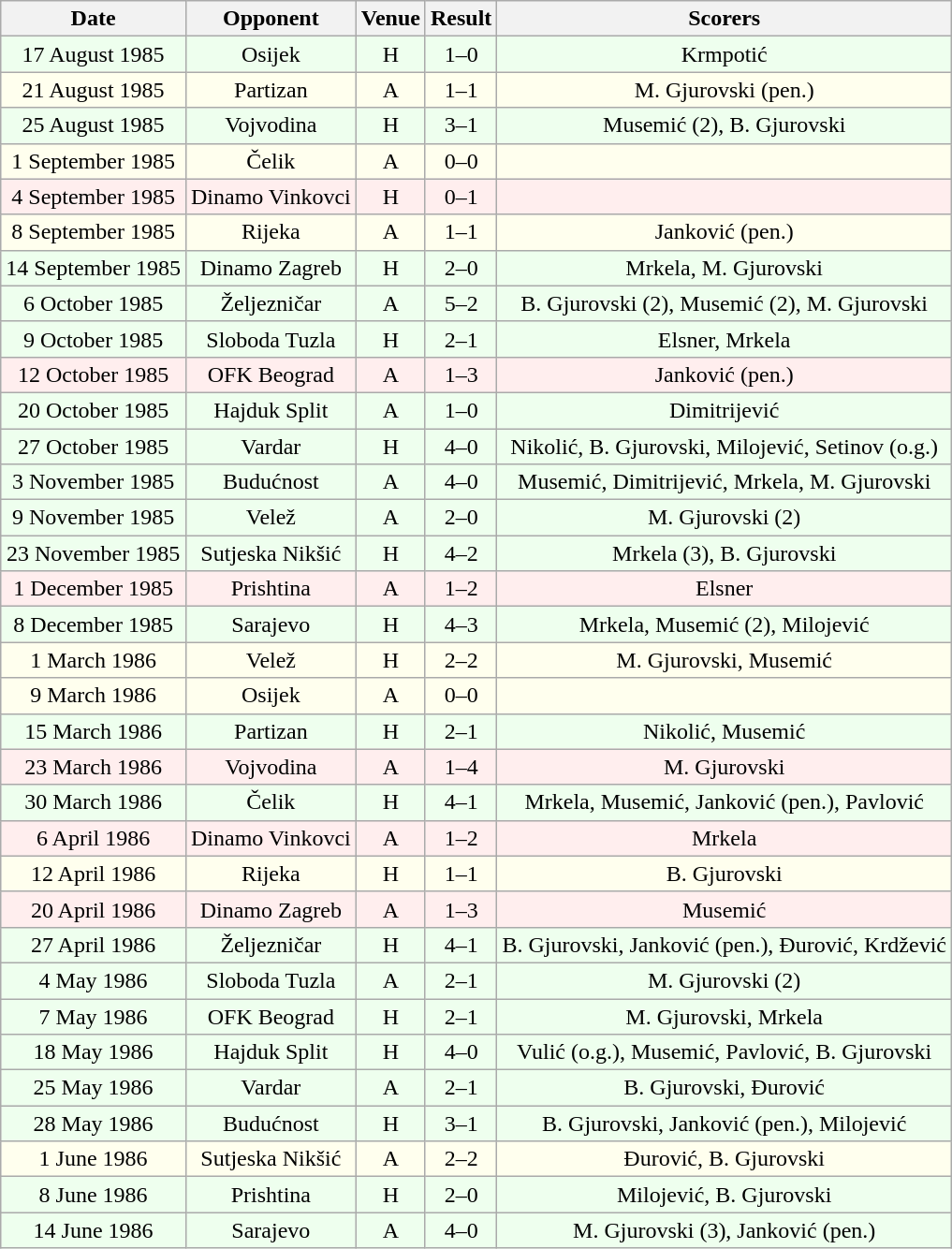<table class="wikitable sortable" style="font-size:100%; text-align:center">
<tr>
<th>Date</th>
<th>Opponent</th>
<th>Venue</th>
<th>Result</th>
<th>Scorers</th>
</tr>
<tr bgcolor = "#EEFFEE">
<td>17 August 1985</td>
<td>Osijek</td>
<td>H</td>
<td>1–0</td>
<td>Krmpotić</td>
</tr>
<tr bgcolor = "#FFFFEE">
<td>21 August 1985</td>
<td>Partizan</td>
<td>A</td>
<td>1–1</td>
<td>M. Gjurovski (pen.)</td>
</tr>
<tr bgcolor = "#EEFFEE">
<td>25 August 1985</td>
<td>Vojvodina</td>
<td>H</td>
<td>3–1</td>
<td>Musemić (2), B. Gjurovski</td>
</tr>
<tr bgcolor = "#FFFFEE">
<td>1 September 1985</td>
<td>Čelik</td>
<td>A</td>
<td>0–0</td>
<td></td>
</tr>
<tr bgcolor = "#FFEEEE">
<td>4 September 1985</td>
<td>Dinamo Vinkovci</td>
<td>H</td>
<td>0–1</td>
<td></td>
</tr>
<tr bgcolor = "#FFFFEE">
<td>8 September 1985</td>
<td>Rijeka</td>
<td>A</td>
<td>1–1</td>
<td>Janković (pen.)</td>
</tr>
<tr bgcolor = "#EEFFEE">
<td>14 September 1985</td>
<td>Dinamo Zagreb</td>
<td>H</td>
<td>2–0</td>
<td>Mrkela, M. Gjurovski</td>
</tr>
<tr bgcolor = "#EEFFEE">
<td>6 October 1985</td>
<td>Željezničar</td>
<td>A</td>
<td>5–2</td>
<td>B. Gjurovski (2), Musemić (2), M. Gjurovski</td>
</tr>
<tr bgcolor = "#EEFFEE">
<td>9 October 1985</td>
<td>Sloboda Tuzla</td>
<td>H</td>
<td>2–1</td>
<td>Elsner, Mrkela</td>
</tr>
<tr bgcolor = "#FFEEEE">
<td>12 October 1985</td>
<td>OFK Beograd</td>
<td>A</td>
<td>1–3</td>
<td>Janković (pen.)</td>
</tr>
<tr bgcolor = "#EEFFEE">
<td>20 October 1985</td>
<td>Hajduk Split</td>
<td>A</td>
<td>1–0</td>
<td>Dimitrijević</td>
</tr>
<tr bgcolor = "#EEFFEE">
<td>27 October 1985</td>
<td>Vardar</td>
<td>H</td>
<td>4–0</td>
<td>Nikolić, B. Gjurovski, Milojević, Setinov (o.g.)</td>
</tr>
<tr bgcolor = "#EEFFEE">
<td>3 November 1985</td>
<td>Budućnost</td>
<td>A</td>
<td>4–0</td>
<td>Musemić, Dimitrijević, Mrkela, M. Gjurovski</td>
</tr>
<tr bgcolor = "#EEFFEE">
<td>9 November 1985</td>
<td>Velež</td>
<td>A</td>
<td>2–0</td>
<td>M. Gjurovski (2)</td>
</tr>
<tr bgcolor = "#EEFFEE">
<td>23 November 1985</td>
<td>Sutjeska Nikšić</td>
<td>H</td>
<td>4–2</td>
<td>Mrkela (3), B. Gjurovski</td>
</tr>
<tr bgcolor = "#FFEEEE">
<td>1 December 1985</td>
<td>Prishtina</td>
<td>A</td>
<td>1–2</td>
<td>Elsner</td>
</tr>
<tr bgcolor = "#EEFFEE">
<td>8 December 1985</td>
<td>Sarajevo</td>
<td>H</td>
<td>4–3</td>
<td>Mrkela, Musemić (2), Milojević</td>
</tr>
<tr bgcolor = "#FFFFEE">
<td>1 March 1986</td>
<td>Velež</td>
<td>H</td>
<td>2–2</td>
<td>M. Gjurovski, Musemić</td>
</tr>
<tr bgcolor = "#FFFFEE">
<td>9 March 1986</td>
<td>Osijek</td>
<td>A</td>
<td>0–0</td>
<td></td>
</tr>
<tr bgcolor = "#EEFFEE">
<td>15 March 1986</td>
<td>Partizan</td>
<td>H</td>
<td>2–1</td>
<td>Nikolić, Musemić</td>
</tr>
<tr bgcolor = "#FFEEEE">
<td>23 March 1986</td>
<td>Vojvodina</td>
<td>A</td>
<td>1–4</td>
<td>M. Gjurovski</td>
</tr>
<tr bgcolor = "#EEFFEE">
<td>30 March 1986</td>
<td>Čelik</td>
<td>H</td>
<td>4–1</td>
<td>Mrkela, Musemić, Janković (pen.), Pavlović</td>
</tr>
<tr bgcolor = "#FFEEEE">
<td>6 April 1986</td>
<td>Dinamo Vinkovci</td>
<td>A</td>
<td>1–2</td>
<td>Mrkela</td>
</tr>
<tr bgcolor = "#FFFFEE">
<td>12 April 1986</td>
<td>Rijeka</td>
<td>H</td>
<td>1–1</td>
<td>B. Gjurovski</td>
</tr>
<tr bgcolor = "#FFEEEE">
<td>20 April 1986</td>
<td>Dinamo Zagreb</td>
<td>A</td>
<td>1–3</td>
<td>Musemić</td>
</tr>
<tr bgcolor = "#EEFFEE">
<td>27 April 1986</td>
<td>Željezničar</td>
<td>H</td>
<td>4–1</td>
<td>B. Gjurovski, Janković (pen.), Đurović, Krdžević</td>
</tr>
<tr bgcolor = "#EEFFEE">
<td>4 May 1986</td>
<td>Sloboda Tuzla</td>
<td>A</td>
<td>2–1</td>
<td>M. Gjurovski (2)</td>
</tr>
<tr bgcolor = "#EEFFEE">
<td>7 May 1986</td>
<td>OFK Beograd</td>
<td>H</td>
<td>2–1</td>
<td>M. Gjurovski, Mrkela</td>
</tr>
<tr bgcolor = "#EEFFEE">
<td>18 May 1986</td>
<td>Hajduk Split</td>
<td>H</td>
<td>4–0</td>
<td>Vulić (o.g.), Musemić, Pavlović, B. Gjurovski</td>
</tr>
<tr bgcolor = "#EEFFEE">
<td>25 May 1986</td>
<td>Vardar</td>
<td>A</td>
<td>2–1</td>
<td>B. Gjurovski, Đurović</td>
</tr>
<tr bgcolor = "#EEFFEE">
<td>28 May 1986</td>
<td>Budućnost</td>
<td>H</td>
<td>3–1</td>
<td>B. Gjurovski, Janković (pen.), Milojević</td>
</tr>
<tr bgcolor = "#FFFFEE">
<td>1 June 1986</td>
<td>Sutjeska Nikšić</td>
<td>A</td>
<td>2–2</td>
<td>Đurović, B. Gjurovski</td>
</tr>
<tr bgcolor = "#EEFFEE">
<td>8 June 1986</td>
<td>Prishtina</td>
<td>H</td>
<td>2–0</td>
<td>Milojević, B. Gjurovski</td>
</tr>
<tr bgcolor = "#EEFFEE">
<td>14 June 1986</td>
<td>Sarajevo</td>
<td>A</td>
<td>4–0</td>
<td>M. Gjurovski (3), Janković (pen.)</td>
</tr>
</table>
